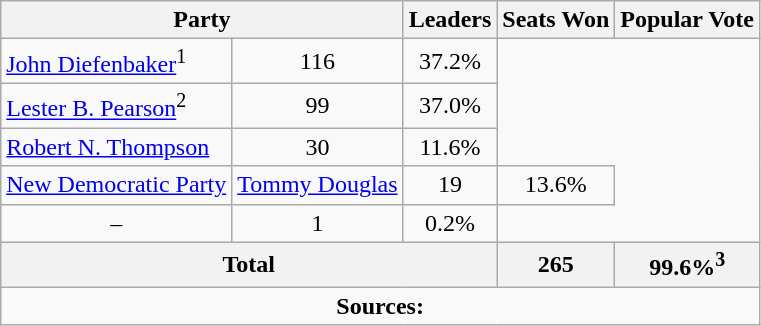<table class="wikitable">
<tr>
<th colspan="2">Party</th>
<th>Leaders</th>
<th>Seats Won</th>
<th>Popular Vote</th>
</tr>
<tr>
<td><a href='#'>John Diefenbaker</a><sup>1</sup></td>
<td align=center>116</td>
<td align=center>37.2%</td>
</tr>
<tr>
<td><a href='#'>Lester B. Pearson</a><sup>2</sup></td>
<td align=center>99</td>
<td align=center>37.0%</td>
</tr>
<tr>
<td><a href='#'>Robert N. Thompson</a></td>
<td align=center>30</td>
<td align=center>11.6%</td>
</tr>
<tr>
<td><a href='#'>New Democratic Party</a></td>
<td><a href='#'>Tommy Douglas</a></td>
<td align=center>19</td>
<td align=center>13.6%</td>
</tr>
<tr>
<td align=center>–</td>
<td align=center>1</td>
<td align=center>0.2%</td>
</tr>
<tr>
<th colspan=3 align=left>Total</th>
<th align=center>265</th>
<th align=center>99.6%<sup>3</sup></th>
</tr>
<tr>
<td align="center" colspan=5><strong>Sources:</strong> </td>
</tr>
</table>
